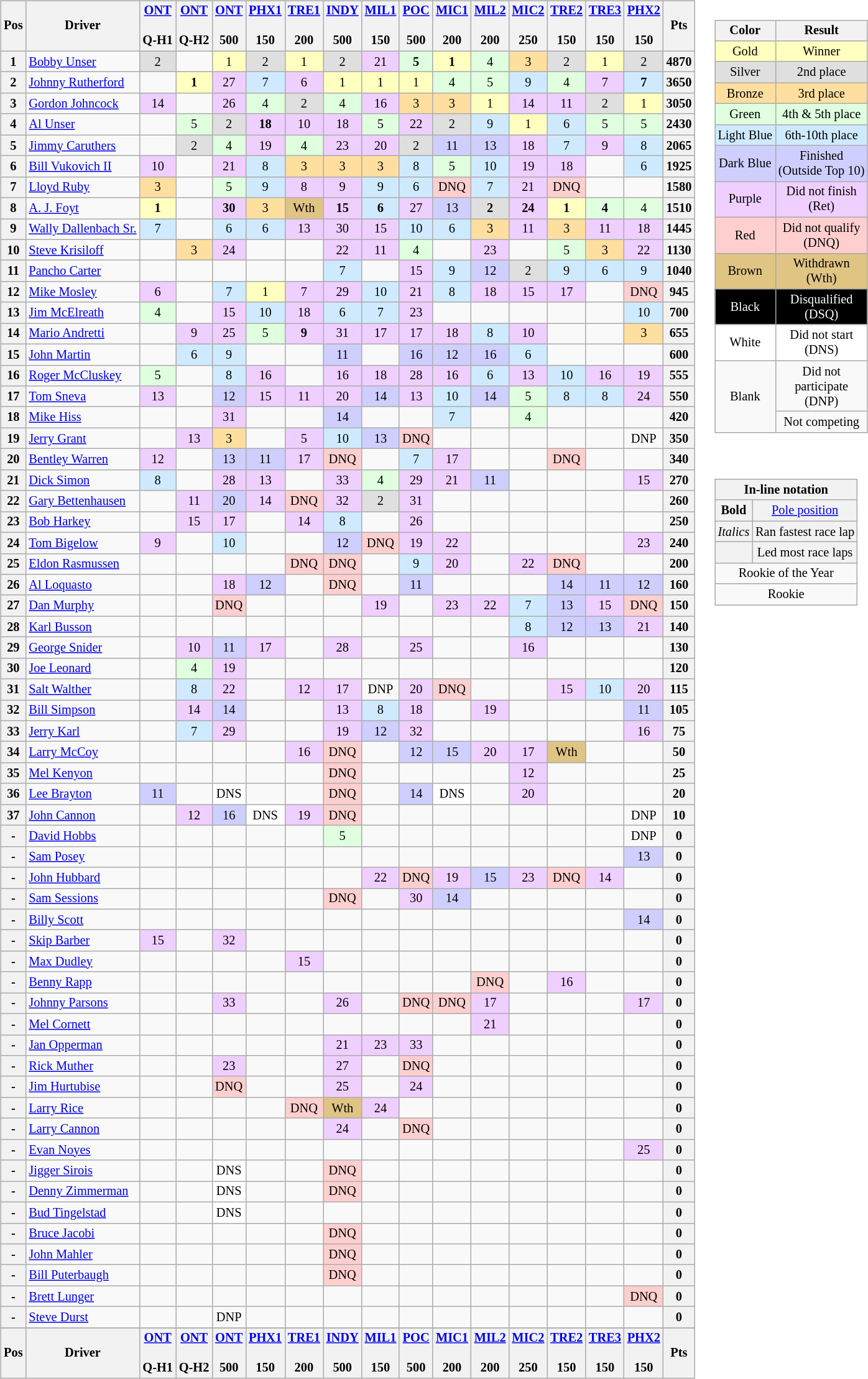<table>
<tr>
<td><br><table class="wikitable" style="font-size: 85%">
<tr valign="top">
<th valign="middle">Pos</th>
<th valign="middle">Driver</th>
<th><a href='#'>ONT</a><br><br>Q-H1</th>
<th><a href='#'>ONT</a><br><br>Q-H2</th>
<th><a href='#'>ONT</a><br><br>500</th>
<th><a href='#'>PHX1</a><br><br>150</th>
<th><a href='#'>TRE1</a><br><br>200</th>
<th><a href='#'>INDY</a><br><br>500</th>
<th><a href='#'>MIL1</a><br><br>150</th>
<th><a href='#'>POC</a><br><br>500</th>
<th><a href='#'>MIC1</a><br><br>200</th>
<th><a href='#'>MIL2</a><br><br>200</th>
<th><a href='#'>MIC2</a><br><br>250</th>
<th><a href='#'>TRE2</a><br><br>150</th>
<th><a href='#'>TRE3</a><br><br>150</th>
<th><a href='#'>PHX2</a><br><br>150</th>
<th valign="middle">Pts</th>
</tr>
<tr>
<th>1</th>
<td> <a href='#'>Bobby Unser</a></td>
<td style="background:#DFDFDF;" align=center>2</td>
<td></td>
<td style="background:#FFFFBF;" align=center>1</td>
<td style="background:#DFDFDF;" align=center>2</td>
<td style="background:#FFFFBF;" align=center>1</td>
<td style="background:#DFDFDF;" align=center>2</td>
<td style="background:#EFCFFF;" align=center>21</td>
<td style="background:#DFFFDF;" align=center><strong>5</strong></td>
<td style="background:#FFFFBF;" align=center><strong>1</strong></td>
<td style="background:#DFFFDF;" align=center>4</td>
<td style="background:#FFDF9F;" align=center>3</td>
<td style="background:#DFDFDF;" align=center>2</td>
<td style="background:#FFFFBF;" align=center>1</td>
<td style="background:#DFDFDF;" align=center>2</td>
<th>4870</th>
</tr>
<tr>
<th>2</th>
<td> <a href='#'>Johnny Rutherford</a></td>
<td></td>
<td style="background:#FFFFBF;" align=center><strong>1</strong></td>
<td style="background:#EFCFFF;" align=center>27</td>
<td style="background:#CFEAFF;" align=center>7</td>
<td style="background:#EFCFFF;" align=center>6</td>
<td style="background:#FFFFBF;" align=center>1</td>
<td style="background:#FFFFBF;" align=center>1</td>
<td style="background:#FFFFBF;" align=center>1</td>
<td style="background:#DFFFDF;" align=center>4</td>
<td style="background:#DFFFDF;" align=center>5</td>
<td style="background:#CFEAFF;" align=center>9</td>
<td style="background:#DFFFDF;" align=center>4</td>
<td style="background:#EFCFFF;" align=center>7</td>
<td style="background:#CFEAFF;" align=center><strong>7</strong></td>
<th>3650</th>
</tr>
<tr>
<th>3</th>
<td> <a href='#'>Gordon Johncock</a></td>
<td style="background:#EFCFFF;" align=center>14</td>
<td></td>
<td style="background:#EFCFFF;" align=center>26</td>
<td style="background:#DFFFDF;" align=center>4</td>
<td style="background:#DFDFDF;" align=center>2</td>
<td style="background:#DFFFDF;" align=center>4</td>
<td style="background:#EFCFFF;" align=center>16</td>
<td style="background:#FFDF9F;" align=center>3</td>
<td style="background:#FFDF9F;" align=center>3</td>
<td style="background:#FFFFBF;" align=center>1</td>
<td style="background:#EFCFFF;" align=center>14</td>
<td style="background:#EFCFFF;" align=center>11</td>
<td style="background:#DFDFDF;" align=center>2</td>
<td style="background:#FFFFBF;" align=center>1</td>
<th>3050</th>
</tr>
<tr>
<th>4</th>
<td> <a href='#'>Al Unser</a></td>
<td></td>
<td style="background:#DFFFDF;" align=center>5</td>
<td style="background:#DFDFDF;" align=center>2</td>
<td style="background:#EFCFFF;" align=center><strong>18</strong></td>
<td style="background:#EFCFFF;" align=center>10</td>
<td style="background:#EFCFFF;" align=center>18</td>
<td style="background:#DFFFDF;" align=center>5</td>
<td style="background:#EFCFFF;" align=center>22</td>
<td style="background:#DFDFDF;" align=center>2</td>
<td style="background:#CFEAFF;" align=center>9</td>
<td style="background:#FFFFBF;" align=center>1</td>
<td style="background:#CFEAFF;" align=center>6</td>
<td style="background:#DFFFDF;" align=center>5</td>
<td style="background:#DFFFDF;" align=center>5</td>
<th>2430</th>
</tr>
<tr>
<th>5</th>
<td> <a href='#'>Jimmy Caruthers</a></td>
<td></td>
<td style="background:#DFDFDF;" align=center>2</td>
<td style="background:#DFFFDF;" align=center>4</td>
<td style="background:#EFCFFF;" align=center>19</td>
<td style="background:#DFFFDF;" align=center>4</td>
<td style="background:#EFCFFF;" align=center>23</td>
<td style="background:#EFCFFF;" align=center>20</td>
<td style="background:#DFDFDF;" align=center>2</td>
<td style="background:#CFCFFF;" align=center>11</td>
<td style="background:#CFCFFF;" align=center>13</td>
<td style="background:#EFCFFF;" align=center>18</td>
<td style="background:#CFEAFF;" align=center>7</td>
<td style="background:#EFCFFF;" align=center>9</td>
<td style="background:#CFEAFF;" align=center>8</td>
<th>2065</th>
</tr>
<tr>
<th>6</th>
<td> <a href='#'>Bill Vukovich II</a></td>
<td style="background:#EFCFFF;" align=center>10</td>
<td></td>
<td style="background:#EFCFFF;" align=center>21</td>
<td style="background:#CFEAFF;" align=center>8</td>
<td style="background:#FFDF9F;" align=center>3</td>
<td style="background:#FFDF9F;" align=center>3</td>
<td style="background:#FFDF9F;" align=center>3</td>
<td style="background:#CFEAFF;" align=center>8</td>
<td style="background:#DFFFDF;" align=center>5</td>
<td style="background:#CFEAFF;" align=center>10</td>
<td style="background:#EFCFFF;" align=center>19</td>
<td style="background:#EFCFFF;" align=center>18</td>
<td></td>
<td style="background:#CFEAFF;" align=center>6</td>
<th>1925</th>
</tr>
<tr>
<th>7</th>
<td> <a href='#'>Lloyd Ruby</a></td>
<td style="background:#FFDF9F;" align=center>3</td>
<td></td>
<td style="background:#DFFFDF;" align=center>5</td>
<td style="background:#CFEAFF;" align=center>9</td>
<td style="background:#EFCFFF;" align=center>8</td>
<td style="background:#EFCFFF;" align=center>9</td>
<td style="background:#CFEAFF;" align=center>9</td>
<td style="background:#CFEAFF;" align=center>6</td>
<td style="background:#FFCFCF;" align=center>DNQ</td>
<td style="background:#CFEAFF;" align=center>7</td>
<td style="background:#EFCFFF;" align=center>21</td>
<td style="background:#FFCFCF;" align=center>DNQ</td>
<td></td>
<td></td>
<th>1580</th>
</tr>
<tr>
<th>8</th>
<td> <a href='#'>A. J. Foyt</a></td>
<td style="background:#FFFFBF;" align=center><strong>1</strong></td>
<td></td>
<td style="background:#EFCFFF;" align=center><strong>30</strong></td>
<td style="background:#FFDF9F;" align=center>3</td>
<td style="background:#DFC484;" align=center>Wth</td>
<td style="background:#EFCFFF;" align=center><strong>15</strong></td>
<td style="background:#CFEAFF;" align=center><strong>6</strong></td>
<td style="background:#EFCFFF;" align=center>27</td>
<td style="background:#CFCFFF;" align=center>13</td>
<td style="background:#DFDFDF;" align=center><strong>2</strong></td>
<td style="background:#EFCFFF;" align=center><strong>24</strong></td>
<td style="background:#FFFFBF;" align=center><strong>1</strong></td>
<td style="background:#DFFFDF;" align=center><strong>4</strong></td>
<td style="background:#DFFFDF;" align=center>4</td>
<th>1510</th>
</tr>
<tr>
<th>9</th>
<td> <a href='#'>Wally Dallenbach Sr.</a></td>
<td style="background:#CFEAFF;" align=center>7</td>
<td></td>
<td style="background:#CFEAFF;" align=center>6</td>
<td style="background:#CFEAFF;" align=center>6</td>
<td style="background:#EFCFFF;" align=center>13</td>
<td style="background:#EFCFFF;" align=center>30</td>
<td style="background:#EFCFFF;" align=center>15</td>
<td style="background:#CFEAFF;" align=center>10</td>
<td style="background:#CFEAFF;" align=center>6</td>
<td style="background:#FFDF9F;" align=center>3</td>
<td style="background:#EFCFFF;" align=center>11</td>
<td style="background:#FFDF9F;" align=center>3</td>
<td style="background:#EFCFFF;" align=center>11</td>
<td style="background:#EFCFFF;" align=center>18</td>
<th>1445</th>
</tr>
<tr>
<th>10</th>
<td> <a href='#'>Steve Krisiloff</a></td>
<td></td>
<td style="background:#FFDF9F;" align=center>3</td>
<td style="background:#EFCFFF;" align=center>24</td>
<td></td>
<td></td>
<td style="background:#EFCFFF;" align=center>22</td>
<td style="background:#EFCFFF;" align=center>11</td>
<td style="background:#DFFFDF;" align=center>4</td>
<td></td>
<td style="background:#EFCFFF;" align=center>23</td>
<td></td>
<td style="background:#DFFFDF;" align=center>5</td>
<td style="background:#FFDF9F;" align=center>3</td>
<td style="background:#EFCFFF;" align=center>22</td>
<th>1130</th>
</tr>
<tr>
<th>11</th>
<td> <a href='#'>Pancho Carter</a> </td>
<td></td>
<td></td>
<td></td>
<td></td>
<td></td>
<td style="background:#CFEAFF;" align=center>7</td>
<td></td>
<td style="background:#EFCFFF;" align=center>15</td>
<td style="background:#CFEAFF;" align=center>9</td>
<td style="background:#CFCFFF;" align=center>12</td>
<td style="background:#DFDFDF;" align=center>2</td>
<td style="background:#CFEAFF;" align=center>9</td>
<td style="background:#CFEAFF;" align=center>6</td>
<td style="background:#CFEAFF;" align=center>9</td>
<th>1040</th>
</tr>
<tr>
<th>12</th>
<td> <a href='#'>Mike Mosley</a></td>
<td style="background:#EFCFFF;" align=center>6</td>
<td></td>
<td style="background:#CFEAFF;" align=center>7</td>
<td style="background:#FFFFBF;" align=center>1</td>
<td style="background:#EFCFFF;" align=center>7</td>
<td style="background:#EFCFFF;" align=center>29</td>
<td style="background:#CFEAFF;" align=center>10</td>
<td style="background:#EFCFFF;" align=center>21</td>
<td style="background:#CFEAFF;" align=center>8</td>
<td style="background:#EFCFFF;" align=center>18</td>
<td style="background:#EFCFFF;" align=center>15</td>
<td style="background:#EFCFFF;" align=center>17</td>
<td></td>
<td style="background:#FFCFCF;" align=center>DNQ</td>
<th>945</th>
</tr>
<tr>
<th>13</th>
<td> <a href='#'>Jim McElreath</a></td>
<td style="background:#DFFFDF;" align=center>4</td>
<td></td>
<td style="background:#EFCFFF;" align=center>15</td>
<td style="background:#CFEAFF;" align=center>10</td>
<td style="background:#EFCFFF;" align=center>18</td>
<td style="background:#CFEAFF;" align=center>6</td>
<td style="background:#CFEAFF;" align=center>7</td>
<td style="background:#EFCFFF;" align=center>23</td>
<td></td>
<td></td>
<td></td>
<td></td>
<td></td>
<td style="background:#CFEAFF;" align=center>10</td>
<th>700</th>
</tr>
<tr>
<th>14</th>
<td> <a href='#'>Mario Andretti</a></td>
<td></td>
<td style="background:#EFCFFF;" align=center>9</td>
<td style="background:#EFCFFF;" align=center>25</td>
<td style="background:#DFFFDF;" align=center>5</td>
<td style="background:#EFCFFF;" align=center><strong>9</strong></td>
<td style="background:#EFCFFF;" align=center>31</td>
<td style="background:#EFCFFF;" align=center>17</td>
<td style="background:#EFCFFF;" align=center>17</td>
<td style="background:#EFCFFF;" align=center>18</td>
<td style="background:#CFEAFF;" align=center>8</td>
<td style="background:#EFCFFF;" align=center>10</td>
<td></td>
<td></td>
<td style="background:#FFDF9F;" align=center>3</td>
<th>655</th>
</tr>
<tr>
<th>15</th>
<td> <a href='#'>John Martin</a></td>
<td></td>
<td style="background:#CFEAFF;" align=center>6</td>
<td style="background:#CFEAFF;" align=center>9</td>
<td></td>
<td></td>
<td style="background:#CFCFFF;" align=center>11</td>
<td></td>
<td style="background:#CFCFFF;" align=center>16</td>
<td style="background:#CFCFFF;" align=center>12</td>
<td style="background:#CFCFFF;" align=center>16</td>
<td style="background:#CFEAFF;" align=center>6</td>
<td></td>
<td></td>
<td></td>
<th>600</th>
</tr>
<tr>
<th>16</th>
<td> <a href='#'>Roger McCluskey</a></td>
<td style="background:#DFFFDF;" align=center>5</td>
<td></td>
<td style="background:#CFEAFF;" align=center>8</td>
<td style="background:#EFCFFF;" align=center>16</td>
<td></td>
<td style="background:#EFCFFF;" align=center>16</td>
<td style="background:#EFCFFF;" align=center>18</td>
<td style="background:#EFCFFF;" align=center>28</td>
<td style="background:#EFCFFF;" align=center>16</td>
<td style="background:#CFEAFF;" align=center>6</td>
<td style="background:#EFCFFF;" align=center>13</td>
<td style="background:#CFEAFF;" align=center>10</td>
<td style="background:#EFCFFF;" align=center>16</td>
<td style="background:#EFCFFF;" align=center>19</td>
<th>555</th>
</tr>
<tr>
<th>17</th>
<td> <a href='#'>Tom Sneva</a></td>
<td style="background:#EFCFFF;" align=center>13</td>
<td></td>
<td style="background:#CFCFFF;" align=center>12</td>
<td style="background:#EFCFFF;" align=center>15</td>
<td style="background:#EFCFFF;" align=center>11</td>
<td style="background:#EFCFFF;" align=center>20</td>
<td style="background:#CFCFFF;" align=center>14</td>
<td style="background:#EFCFFF;" align=center>13</td>
<td style="background:#CFEAFF;" align=center>10</td>
<td style="background:#CFCFFF;" align=center>14</td>
<td style="background:#DFFFDF;" align=center>5</td>
<td style="background:#CFEAFF;" align=center>8</td>
<td style="background:#CFEAFF;" align=center>8</td>
<td style="background:#EFCFFF;" align=center>24</td>
<th>550</th>
</tr>
<tr>
<th>18</th>
<td> <a href='#'>Mike Hiss</a></td>
<td></td>
<td></td>
<td style="background:#EFCFFF;" align=center>31</td>
<td></td>
<td></td>
<td style="background:#CFCFFF;" align=center>14</td>
<td></td>
<td></td>
<td style="background:#CFEAFF;" align=center>7</td>
<td></td>
<td style="background:#DFFFDF;" align=center>4</td>
<td></td>
<td></td>
<td></td>
<th>420</th>
</tr>
<tr>
<th>19</th>
<td> <a href='#'>Jerry Grant</a></td>
<td></td>
<td style="background:#EFCFFF;" align=center>13</td>
<td style="background:#FFDF9F;" align=center>3</td>
<td></td>
<td style="background:#EFCFFF;" align=center>5</td>
<td style="background:#CFEAFF;" align=center>10</td>
<td style="background:#CFCFFF;" align=center>13</td>
<td style="background:#FFCFCF;" align=center>DNQ</td>
<td></td>
<td></td>
<td></td>
<td></td>
<td></td>
<td align=center>DNP</td>
<th>350</th>
</tr>
<tr>
<th>20</th>
<td> <a href='#'>Bentley Warren</a></td>
<td style="background:#EFCFFF;" align=center>12</td>
<td></td>
<td style="background:#CFCFFF;" align=center>13</td>
<td style="background:#CFCFFF;" align=center>11</td>
<td style="background:#EFCFFF;" align=center>17</td>
<td style="background:#FFCFCF;" align=center>DNQ</td>
<td></td>
<td style="background:#CFEAFF;" align=center>7</td>
<td style="background:#EFCFFF;" align=center>17</td>
<td></td>
<td></td>
<td style="background:#FFCFCF;" align=center>DNQ</td>
<td></td>
<td></td>
<th>340</th>
</tr>
<tr>
<th>21</th>
<td> <a href='#'>Dick Simon</a></td>
<td style="background:#CFEAFF;" align=center>8</td>
<td></td>
<td style="background:#EFCFFF;" align=center>28</td>
<td style="background:#EFCFFF;" align=center>13</td>
<td></td>
<td style="background:#EFCFFF;" align=center>33</td>
<td style="background:#DFFFDF;" align=center>4</td>
<td style="background:#EFCFFF;" align=center>29</td>
<td style="background:#EFCFFF;" align=center>21</td>
<td style="background:#CFCFFF;" align=center>11</td>
<td></td>
<td></td>
<td></td>
<td style="background:#EFCFFF;" align=center>15</td>
<th>270</th>
</tr>
<tr>
<th>22</th>
<td> <a href='#'>Gary Bettenhausen</a></td>
<td></td>
<td style="background:#EFCFFF;" align=center>11</td>
<td style="background:#CFCFFF;" align=center>20</td>
<td style="background:#EFCFFF;" align=center>14</td>
<td style="background:#FFCFCF;" align=center>DNQ</td>
<td style="background:#EFCFFF;" align=center>32</td>
<td style="background:#DFDFDF;" align=center>2</td>
<td style="background:#EFCFFF;" align=center>31</td>
<td></td>
<td></td>
<td></td>
<td></td>
<td></td>
<td></td>
<th>260</th>
</tr>
<tr>
<th>23</th>
<td> <a href='#'>Bob Harkey</a></td>
<td></td>
<td style="background:#EFCFFF;" align=center>15</td>
<td style="background:#EFCFFF;" align=center>17</td>
<td></td>
<td style="background:#EFCFFF;" align=center>14</td>
<td style="background:#CFEAFF;" align=center>8</td>
<td></td>
<td style="background:#EFCFFF;" align=center>26</td>
<td></td>
<td></td>
<td></td>
<td></td>
<td></td>
<td></td>
<th>250</th>
</tr>
<tr>
<th>24</th>
<td> <a href='#'>Tom Bigelow</a></td>
<td style="background:#EFCFFF;" align=center>9</td>
<td></td>
<td style="background:#CFEAFF;" align=center>10</td>
<td></td>
<td></td>
<td style="background:#CFCFFF;" align=center>12</td>
<td style="background:#FFCFCF;" align=center>DNQ</td>
<td style="background:#EFCFFF;" align=center>19</td>
<td style="background:#EFCFFF;" align=center>22</td>
<td></td>
<td></td>
<td></td>
<td></td>
<td style="background:#EFCFFF;" align=center>23</td>
<th>240</th>
</tr>
<tr>
<th>25</th>
<td> <a href='#'>Eldon Rasmussen</a></td>
<td></td>
<td></td>
<td></td>
<td></td>
<td style="background:#FFCFCF;" align=center>DNQ</td>
<td style="background:#FFCFCF;" align=center>DNQ</td>
<td></td>
<td style="background:#CFEAFF;" align=center>9</td>
<td style="background:#EFCFFF;" align=center>20</td>
<td></td>
<td style="background:#EFCFFF;" align=center>22</td>
<td style="background:#FFCFCF;" align=center>DNQ</td>
<td></td>
<td></td>
<th>200</th>
</tr>
<tr>
<th>26</th>
<td> <a href='#'>Al Loquasto</a></td>
<td></td>
<td></td>
<td style="background:#EFCFFF;" align=center>18</td>
<td style="background:#CFCFFF;" align=center>12</td>
<td></td>
<td style="background:#FFCFCF;" align=center>DNQ</td>
<td></td>
<td style="background:#CFCFFF;" align=center>11</td>
<td></td>
<td></td>
<td></td>
<td style="background:#CFCFFF;" align=center>14</td>
<td style="background:#CFCFFF;" align=center>11</td>
<td style="background:#CFCFFF;" align=center>12</td>
<th>160</th>
</tr>
<tr>
<th>27</th>
<td> <a href='#'>Dan Murphy</a> </td>
<td></td>
<td></td>
<td style="background:#FFCFCF;" align=center>DNQ</td>
<td></td>
<td></td>
<td></td>
<td style="background:#EFCFFF;" align=center>19</td>
<td></td>
<td style="background:#EFCFFF;" align=center>23</td>
<td style="background:#EFCFFF;" align=center>22</td>
<td style="background:#CFEAFF;" align=center>7</td>
<td style="background:#CFCFFF;" align=center>13</td>
<td style="background:#EFCFFF;" align=center>15</td>
<td style="background:#FFCFCF;" align=center>DNQ</td>
<th>150</th>
</tr>
<tr>
<th>28</th>
<td> <a href='#'>Karl Busson</a></td>
<td></td>
<td></td>
<td></td>
<td></td>
<td></td>
<td></td>
<td></td>
<td></td>
<td></td>
<td></td>
<td style="background:#CFEAFF;" align=center>8</td>
<td style="background:#CFCFFF;" align=center>12</td>
<td style="background:#CFCFFF;" align=center>13</td>
<td style="background:#EFCFFF;" align=center>21</td>
<th>140</th>
</tr>
<tr>
<th>29</th>
<td> <a href='#'>George Snider</a></td>
<td></td>
<td style="background:#EFCFFF;" align=center>10</td>
<td style="background:#CFCFFF;" align=center>11</td>
<td style="background:#EFCFFF;" align=center>17</td>
<td></td>
<td style="background:#EFCFFF;" align=center>28</td>
<td></td>
<td style="background:#EFCFFF;" align=center>25</td>
<td></td>
<td></td>
<td style="background:#EFCFFF;" align=center>16</td>
<td></td>
<td></td>
<td></td>
<th>130</th>
</tr>
<tr>
<th>30</th>
<td> <a href='#'>Joe Leonard</a></td>
<td></td>
<td style="background:#DFFFDF;" align=center>4</td>
<td style="background:#EFCFFF;" align=center>19</td>
<td></td>
<td></td>
<td></td>
<td></td>
<td></td>
<td></td>
<td></td>
<td></td>
<td></td>
<td></td>
<td></td>
<th>120</th>
</tr>
<tr>
<th>31</th>
<td> <a href='#'>Salt Walther</a></td>
<td></td>
<td style="background:#CFEAFF;" align=center>8</td>
<td style="background:#EFCFFF;" align=center>22</td>
<td></td>
<td style="background:#EFCFFF;" align=center>12</td>
<td style="background:#EFCFFF;" align=center>17</td>
<td align=center>DNP</td>
<td style="background:#EFCFFF;" align=center>20</td>
<td style="background:#FFCFCF;" align=center>DNQ</td>
<td></td>
<td></td>
<td style="background:#EFCFFF;" align=center>15</td>
<td style="background:#CFEAFF;" align=center>10</td>
<td style="background:#EFCFFF;" align=center>20</td>
<th>115</th>
</tr>
<tr>
<th>32</th>
<td> <a href='#'>Bill Simpson</a></td>
<td></td>
<td style="background:#EFCFFF;" align=center>14</td>
<td style="background:#CFCFFF;" align=center>14</td>
<td></td>
<td></td>
<td style="background:#EFCFFF;" align=center>13</td>
<td style="background:#CFEAFF;" align=center>8</td>
<td style="background:#EFCFFF;" align=center>18</td>
<td></td>
<td style="background:#EFCFFF;" align=center>19</td>
<td></td>
<td></td>
<td></td>
<td style="background:#CFCFFF;" align=center>11</td>
<th>105</th>
</tr>
<tr>
<th>33</th>
<td> <a href='#'>Jerry Karl</a></td>
<td></td>
<td style="background:#CFEAFF;" align=center>7</td>
<td style="background:#EFCFFF;" align=center>29</td>
<td></td>
<td></td>
<td style="background:#EFCFFF;" align=center>19</td>
<td style="background:#CFCFFF;" align=center>12</td>
<td style="background:#EFCFFF;" align=center>32</td>
<td></td>
<td></td>
<td></td>
<td></td>
<td></td>
<td style="background:#EFCFFF;" align=center>16</td>
<th>75</th>
</tr>
<tr>
<th>34</th>
<td> <a href='#'>Larry McCoy</a></td>
<td></td>
<td></td>
<td></td>
<td></td>
<td style="background:#EFCFFF;" align=center>16</td>
<td style="background:#FFCFCF;" align=center>DNQ</td>
<td></td>
<td style="background:#CFCFFF;" align=center>12</td>
<td style="background:#CFCFFF;" align=center>15</td>
<td style="background:#EFCFFF;" align=center>20</td>
<td style="background:#EFCFFF;" align=center>17</td>
<td style="background:#DFC484;" align=center>Wth</td>
<td></td>
<td></td>
<th>50</th>
</tr>
<tr>
<th>35</th>
<td> <a href='#'>Mel Kenyon</a></td>
<td></td>
<td></td>
<td></td>
<td></td>
<td></td>
<td style="background:#FFCFCF;" align=center>DNQ</td>
<td></td>
<td></td>
<td></td>
<td></td>
<td style="background:#EFCFFF;" align=center>12</td>
<td></td>
<td></td>
<td></td>
<th>25</th>
</tr>
<tr>
<th>36</th>
<td> <a href='#'>Lee Brayton</a></td>
<td style="background:#CFCFFF;" align=center>11</td>
<td></td>
<td style="background:#FFFFFF;" align=center>DNS</td>
<td></td>
<td></td>
<td style="background:#FFCFCF;" align=center>DNQ</td>
<td></td>
<td style="background:#CFCFFF;" align=center>14</td>
<td style="background:#FFFFFF;" align=center>DNS</td>
<td></td>
<td style="background:#EFCFFF;" align=center>20</td>
<td></td>
<td></td>
<td></td>
<th>20</th>
</tr>
<tr>
<th>37</th>
<td> <a href='#'>John Cannon</a></td>
<td></td>
<td style="background:#EFCFFF;" align=center>12</td>
<td style="background:#CFCFFF;" align=center>16</td>
<td style="background:#FFFFFF;" align=center>DNS</td>
<td style="background:#EFCFFF;" align=center>19</td>
<td style="background:#FFCFCF;" align=center>DNQ</td>
<td></td>
<td></td>
<td></td>
<td></td>
<td></td>
<td></td>
<td></td>
<td align=center>DNP</td>
<th>10</th>
</tr>
<tr>
<th>-</th>
<td> <a href='#'>David Hobbs</a></td>
<td></td>
<td></td>
<td></td>
<td></td>
<td></td>
<td style="background:#DFFFDF;" align=center>5</td>
<td></td>
<td></td>
<td></td>
<td></td>
<td></td>
<td></td>
<td></td>
<td align=center>DNP</td>
<th>0</th>
</tr>
<tr>
<th>-</th>
<td> <a href='#'>Sam Posey</a></td>
<td></td>
<td></td>
<td></td>
<td></td>
<td></td>
<td></td>
<td></td>
<td></td>
<td></td>
<td></td>
<td></td>
<td></td>
<td></td>
<td style="background:#CFCFFF;" align=center>13</td>
<th>0</th>
</tr>
<tr>
<th>-</th>
<td> <a href='#'>John Hubbard</a></td>
<td></td>
<td></td>
<td></td>
<td></td>
<td></td>
<td></td>
<td style="background:#EFCFFF;" align=center>22</td>
<td style="background:#FFCFCF;" align=center>DNQ</td>
<td style="background:#EFCFFF;" align=center>19</td>
<td style="background:#CFCFFF;" align=center>15</td>
<td style="background:#EFCFFF;" align=center>23</td>
<td style="background:#FFCFCF;" align=center>DNQ</td>
<td style="background:#EFCFFF;" align=center>14</td>
<td></td>
<th>0</th>
</tr>
<tr>
<th>-</th>
<td> <a href='#'>Sam Sessions</a></td>
<td></td>
<td></td>
<td></td>
<td></td>
<td></td>
<td style="background:#FFCFCF;" align=center>DNQ</td>
<td></td>
<td style="background:#EFCFFF;" align=center>30</td>
<td style="background:#CFCFFF;" align=center>14</td>
<td></td>
<td></td>
<td></td>
<td></td>
<td></td>
<th>0</th>
</tr>
<tr>
<th>-</th>
<td> <a href='#'>Billy Scott</a> </td>
<td></td>
<td></td>
<td></td>
<td></td>
<td></td>
<td></td>
<td></td>
<td></td>
<td></td>
<td></td>
<td></td>
<td></td>
<td></td>
<td style="background:#CFCFFF;" align=center>14</td>
<th>0</th>
</tr>
<tr>
<th>-</th>
<td> <a href='#'>Skip Barber</a> </td>
<td style="background:#EFCFFF;" align=center>15</td>
<td></td>
<td style="background:#EFCFFF;" align=center>32</td>
<td></td>
<td></td>
<td></td>
<td></td>
<td></td>
<td></td>
<td></td>
<td></td>
<td></td>
<td></td>
<td></td>
<th>0</th>
</tr>
<tr>
<th>-</th>
<td> <a href='#'>Max Dudley</a></td>
<td></td>
<td></td>
<td></td>
<td></td>
<td style="background:#EFCFFF;" align=center>15</td>
<td></td>
<td></td>
<td></td>
<td></td>
<td></td>
<td></td>
<td></td>
<td></td>
<td></td>
<th>0</th>
</tr>
<tr>
<th>-</th>
<td> <a href='#'>Benny Rapp</a> </td>
<td></td>
<td></td>
<td></td>
<td></td>
<td></td>
<td></td>
<td></td>
<td></td>
<td></td>
<td style="background:#FFCFCF;" align=center>DNQ</td>
<td></td>
<td style="background:#EFCFFF;" align=center>16</td>
<td></td>
<td></td>
<th>0</th>
</tr>
<tr>
<th>-</th>
<td> <a href='#'>Johnny Parsons</a></td>
<td></td>
<td></td>
<td style="background:#EFCFFF;" align=center>33</td>
<td></td>
<td></td>
<td style="background:#EFCFFF;" align=center>26</td>
<td></td>
<td style="background:#FFCFCF;" align=center>DNQ</td>
<td style="background:#FFCFCF;" align=center>DNQ</td>
<td style="background:#EFCFFF;" align=center>17</td>
<td></td>
<td></td>
<td></td>
<td style="background:#EFCFFF;" align=center>17</td>
<th>0</th>
</tr>
<tr>
<th>-</th>
<td> <a href='#'>Mel Cornett</a> </td>
<td></td>
<td></td>
<td></td>
<td></td>
<td></td>
<td></td>
<td></td>
<td></td>
<td></td>
<td style="background:#EFCFFF;" align=center>21</td>
<td></td>
<td></td>
<td></td>
<td></td>
<th>0</th>
</tr>
<tr>
<th>-</th>
<td> <a href='#'>Jan Opperman</a> </td>
<td></td>
<td></td>
<td></td>
<td></td>
<td></td>
<td style="background:#EFCFFF;" align=center>21</td>
<td style="background:#EFCFFF;" align=center>23</td>
<td style="background:#EFCFFF;" align=center>33</td>
<td></td>
<td></td>
<td></td>
<td></td>
<td></td>
<td></td>
<th>0</th>
</tr>
<tr>
<th>-</th>
<td> <a href='#'>Rick Muther</a></td>
<td></td>
<td></td>
<td style="background:#EFCFFF;" align=center>23</td>
<td></td>
<td></td>
<td style="background:#EFCFFF;" align=center>27</td>
<td></td>
<td style="background:#FFCFCF;" align=center>DNQ</td>
<td></td>
<td></td>
<td></td>
<td></td>
<td></td>
<td></td>
<th>0</th>
</tr>
<tr>
<th>-</th>
<td> <a href='#'>Jim Hurtubise</a></td>
<td></td>
<td></td>
<td style="background:#FFCFCF;" align=center>DNQ</td>
<td></td>
<td></td>
<td style="background:#EFCFFF;" align=center>25</td>
<td></td>
<td style="background:#EFCFFF;" align=center>24</td>
<td></td>
<td></td>
<td></td>
<td></td>
<td></td>
<td></td>
<th>0</th>
</tr>
<tr>
<th>-</th>
<td> <a href='#'>Larry Rice</a> </td>
<td></td>
<td></td>
<td></td>
<td></td>
<td style="background:#FFCFCF;" align=center>DNQ</td>
<td style="background:#DFC484;" align=center>Wth</td>
<td style="background:#EFCFFF;" align=center>24</td>
<td></td>
<td></td>
<td></td>
<td></td>
<td></td>
<td></td>
<td></td>
<th>0</th>
</tr>
<tr>
<th>-</th>
<td> <a href='#'>Larry Cannon</a></td>
<td></td>
<td></td>
<td></td>
<td></td>
<td></td>
<td style="background:#EFCFFF;" align=center>24</td>
<td></td>
<td style="background:#FFCFCF;" align=center>DNQ</td>
<td></td>
<td></td>
<td></td>
<td></td>
<td></td>
<td></td>
<th>0</th>
</tr>
<tr>
<th>-</th>
<td> <a href='#'>Evan Noyes</a> </td>
<td></td>
<td></td>
<td></td>
<td></td>
<td></td>
<td></td>
<td></td>
<td></td>
<td></td>
<td></td>
<td></td>
<td></td>
<td></td>
<td style="background:#EFCFFF;" align=center>25</td>
<th>0</th>
</tr>
<tr>
<th>-</th>
<td> <a href='#'>Jigger Sirois</a></td>
<td></td>
<td></td>
<td style="background:#FFFFFF;" align=center>DNS</td>
<td></td>
<td></td>
<td style="background:#FFCFCF;" align=center>DNQ</td>
<td></td>
<td></td>
<td></td>
<td></td>
<td></td>
<td></td>
<td></td>
<td></td>
<th>0</th>
</tr>
<tr>
<th>-</th>
<td> <a href='#'>Denny Zimmerman</a></td>
<td></td>
<td></td>
<td style="background:#FFFFFF;" align=center>DNS</td>
<td></td>
<td></td>
<td style="background:#FFCFCF;" align=center>DNQ</td>
<td></td>
<td></td>
<td></td>
<td></td>
<td></td>
<td></td>
<td></td>
<td></td>
<th>0</th>
</tr>
<tr>
<th>-</th>
<td> <a href='#'>Bud Tingelstad</a></td>
<td></td>
<td></td>
<td style="background:#FFFFFF;" align=center>DNS</td>
<td></td>
<td></td>
<td></td>
<td></td>
<td></td>
<td></td>
<td></td>
<td></td>
<td></td>
<td></td>
<td></td>
<th>0</th>
</tr>
<tr>
<th>-</th>
<td> <a href='#'>Bruce Jacobi</a></td>
<td></td>
<td></td>
<td></td>
<td></td>
<td></td>
<td style="background:#FFCFCF;" align=center>DNQ</td>
<td></td>
<td></td>
<td></td>
<td></td>
<td></td>
<td></td>
<td></td>
<td></td>
<th>0</th>
</tr>
<tr>
<th>-</th>
<td> <a href='#'>John Mahler</a></td>
<td></td>
<td></td>
<td></td>
<td></td>
<td></td>
<td style="background:#FFCFCF;" align=center>DNQ</td>
<td></td>
<td></td>
<td></td>
<td></td>
<td></td>
<td></td>
<td></td>
<td></td>
<th>0</th>
</tr>
<tr>
<th>-</th>
<td> <a href='#'>Bill Puterbaugh</a></td>
<td></td>
<td></td>
<td></td>
<td></td>
<td></td>
<td style="background:#FFCFCF;" align=center>DNQ</td>
<td></td>
<td></td>
<td></td>
<td></td>
<td></td>
<td></td>
<td></td>
<td></td>
<th>0</th>
</tr>
<tr>
<th>-</th>
<td> <a href='#'>Brett Lunger</a></td>
<td></td>
<td></td>
<td></td>
<td></td>
<td></td>
<td></td>
<td></td>
<td></td>
<td></td>
<td></td>
<td></td>
<td></td>
<td></td>
<td style="background:#FFCFCF;" align=center>DNQ</td>
<th>0</th>
</tr>
<tr>
<th>-</th>
<td> <a href='#'>Steve Durst</a></td>
<td></td>
<td></td>
<td align=center>DNP</td>
<td></td>
<td></td>
<td></td>
<td></td>
<td></td>
<td></td>
<td></td>
<td></td>
<td></td>
<td></td>
<td></td>
<th>0</th>
</tr>
<tr>
</tr>
<tr valign="top">
<th valign="middle">Pos</th>
<th valign="middle">Driver</th>
<th><a href='#'>ONT</a><br><br>Q-H1</th>
<th><a href='#'>ONT</a><br><br>Q-H2</th>
<th><a href='#'>ONT</a><br><br>500</th>
<th><a href='#'>PHX1</a><br><br>150</th>
<th><a href='#'>TRE1</a><br><br>200</th>
<th><a href='#'>INDY</a><br><br>500</th>
<th><a href='#'>MIL1</a><br><br>150</th>
<th><a href='#'>POC</a><br><br>500</th>
<th><a href='#'>MIC1</a><br><br>200</th>
<th><a href='#'>MIL2</a><br><br>200</th>
<th><a href='#'>MIC2</a><br><br>250</th>
<th><a href='#'>TRE2</a><br><br>150</th>
<th><a href='#'>TRE3</a><br><br>150</th>
<th><a href='#'>PHX2</a><br><br>150</th>
<th valign="middle">Pts</th>
</tr>
</table>
</td>
<td valign="top"><br><table>
<tr>
<td><br><table style="margin-right:0; font-size:85%; text-align:center;" class="wikitable">
<tr>
<th>Color</th>
<th>Result</th>
</tr>
<tr style="background:#FFFFBF;">
<td>Gold</td>
<td>Winner</td>
</tr>
<tr style="background:#DFDFDF;">
<td>Silver</td>
<td>2nd place</td>
</tr>
<tr style="background:#FFDF9F;">
<td>Bronze</td>
<td>3rd place</td>
</tr>
<tr style="background:#DFFFDF;">
<td>Green</td>
<td>4th & 5th place</td>
</tr>
<tr style="background:#CFEAFF;">
<td>Light Blue</td>
<td>6th-10th place</td>
</tr>
<tr style="background:#CFCFFF;">
<td>Dark Blue</td>
<td>Finished<br>(Outside Top 10)</td>
</tr>
<tr style="background:#EFCFFF;">
<td>Purple</td>
<td>Did not finish<br>(Ret)</td>
</tr>
<tr style="background:#FFCFCF;">
<td>Red</td>
<td>Did not qualify<br>(DNQ)</td>
</tr>
<tr style="background:#DFC484;">
<td>Brown</td>
<td>Withdrawn<br>(Wth)</td>
</tr>
<tr style="background:#000000; color:white;">
<td>Black</td>
<td>Disqualified<br>(DSQ)</td>
</tr>
<tr style="background:#FFFFFF;">
<td rowspan="1">White</td>
<td>Did not start<br>(DNS)</td>
</tr>
<tr>
<td rowspan="2">Blank</td>
<td>Did not<br>participate<br>(DNP)</td>
</tr>
<tr>
<td>Not competing</td>
</tr>
</table>
</td>
</tr>
<tr>
<td><br><table style="margin-right:0; font-size:85%; text-align:center;" class="wikitable">
<tr>
<td style="background:#F2F2F2;" align=center colspan=2><strong>In-line notation</strong></td>
</tr>
<tr>
<td style="background:#F2F2F2;" align=center><strong>Bold</strong></td>
<td style="background:#F2F2F2;" align=center><a href='#'>Pole position</a></td>
</tr>
<tr>
<td style="background:#F2F2F2;" align=center><em>Italics</em></td>
<td style="background:#F2F2F2;" align=center>Ran fastest race lap</td>
</tr>
<tr>
<td style="background:#F2F2F2;" align=center></td>
<td style="background:#F2F2F2;" align=center>Led most race laps</td>
</tr>
<tr>
<td style="text-align:center" colspan=2> Rookie of the Year</td>
</tr>
<tr>
<td style="text-align:center" colspan=2> Rookie</td>
</tr>
</table>
</td>
</tr>
</table>
</td>
</tr>
</table>
